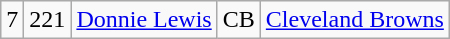<table class="wikitable" style="text-align:center">
<tr>
<td>7</td>
<td>221</td>
<td><a href='#'>Donnie Lewis</a></td>
<td>CB</td>
<td><a href='#'>Cleveland Browns</a></td>
</tr>
</table>
